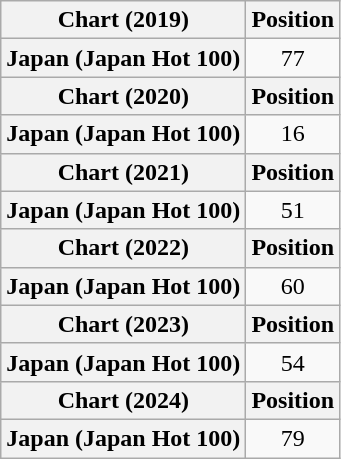<table class="wikitable plainrowheaders" style="text-align:center">
<tr>
<th scope="col">Chart (2019)</th>
<th scope="col">Position</th>
</tr>
<tr>
<th scope="row">Japan (Japan Hot 100)</th>
<td>77</td>
</tr>
<tr>
<th scope="col">Chart (2020)</th>
<th scope="col">Position</th>
</tr>
<tr>
<th scope="row">Japan (Japan Hot 100)</th>
<td>16</td>
</tr>
<tr>
<th scope="col">Chart (2021)</th>
<th scope="col">Position</th>
</tr>
<tr>
<th scope="row">Japan (Japan Hot 100)</th>
<td>51</td>
</tr>
<tr>
<th scope="col">Chart (2022)</th>
<th scope="col">Position</th>
</tr>
<tr>
<th scope="row">Japan (Japan Hot 100)</th>
<td>60</td>
</tr>
<tr>
<th scope="col">Chart (2023)</th>
<th scope="col">Position</th>
</tr>
<tr>
<th scope="row">Japan (Japan Hot 100)</th>
<td>54</td>
</tr>
<tr>
<th scope="col">Chart (2024)</th>
<th scope="col">Position</th>
</tr>
<tr>
<th scope="row">Japan (Japan Hot 100)</th>
<td>79</td>
</tr>
</table>
